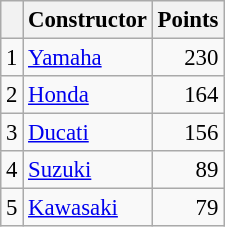<table class="wikitable" style="font-size: 95%;">
<tr>
<th></th>
<th>Constructor</th>
<th>Points</th>
</tr>
<tr>
<td align=center>1</td>
<td> <a href='#'>Yamaha</a></td>
<td align=right>230</td>
</tr>
<tr>
<td align=center>2</td>
<td> <a href='#'>Honda</a></td>
<td align=right>164</td>
</tr>
<tr>
<td align=center>3</td>
<td> <a href='#'>Ducati</a></td>
<td align=right>156</td>
</tr>
<tr>
<td align=center>4</td>
<td> <a href='#'>Suzuki</a></td>
<td align=right>89</td>
</tr>
<tr>
<td align=center>5</td>
<td> <a href='#'>Kawasaki</a></td>
<td align=right>79</td>
</tr>
</table>
